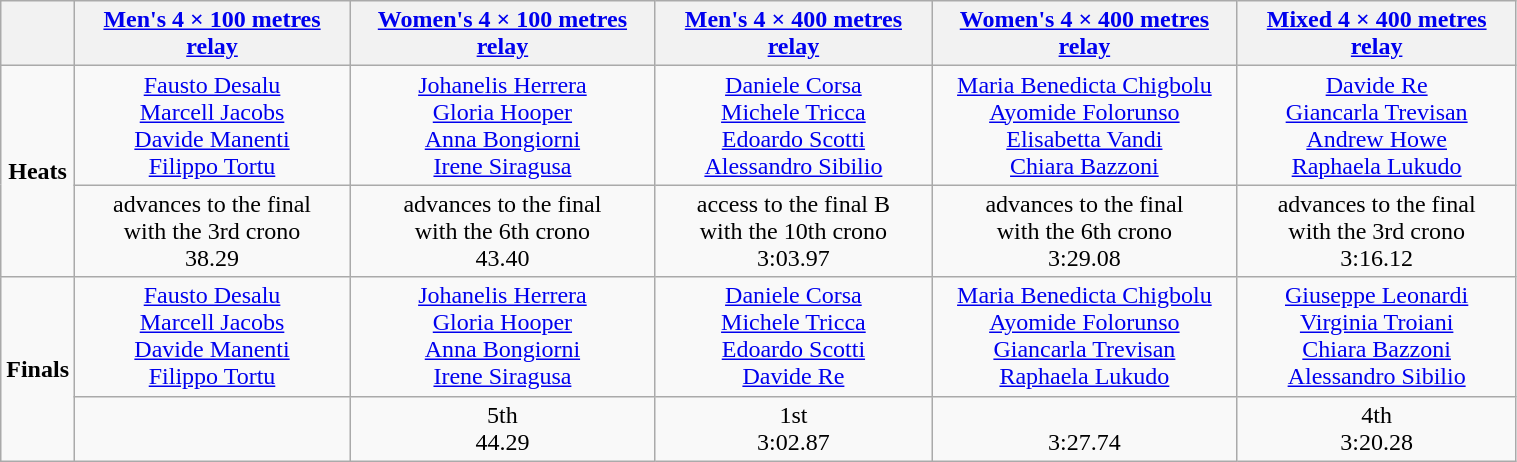<table class="wikitable" width=80% style="font-size:100%; text-align:center;">
<tr>
<th></th>
<th><a href='#'>Men's 4 × 100 metres relay</a></th>
<th><a href='#'>Women's 4 × 100 metres relay</a></th>
<th><a href='#'>Men's 4 × 400 metres relay</a></th>
<th><a href='#'>Women's 4 × 400 metres relay</a></th>
<th><a href='#'>Mixed 4 × 400 metres relay</a></th>
</tr>
<tr>
<td rowspan=2><strong>Heats</strong></td>
<td><a href='#'>Fausto Desalu</a><br><a href='#'>Marcell Jacobs</a><br><a href='#'>Davide Manenti</a><br><a href='#'>Filippo Tortu</a></td>
<td><a href='#'>Johanelis Herrera</a><br><a href='#'>Gloria Hooper</a><br><a href='#'>Anna Bongiorni</a><br><a href='#'>Irene Siragusa</a></td>
<td><a href='#'>Daniele Corsa</a><br><a href='#'>Michele Tricca</a><br><a href='#'>Edoardo Scotti</a><br><a href='#'>Alessandro Sibilio</a></td>
<td><a href='#'>Maria Benedicta Chigbolu</a><br><a href='#'>Ayomide Folorunso</a><br><a href='#'>Elisabetta Vandi</a><br><a href='#'>Chiara Bazzoni</a></td>
<td><a href='#'>Davide Re</a><br><a href='#'>Giancarla Trevisan</a><br><a href='#'>Andrew Howe</a><br><a href='#'>Raphaela Lukudo</a></td>
</tr>
<tr>
<td>advances to the final <br> with the 3rd crono <br>38.29 </td>
<td>advances to the final <br> with the 6th crono <br>43.40 </td>
<td>access to the final B <br> with the 10th crono <br>3:03.97 </td>
<td>advances to the final <br> with the 6th crono <br>3:29.08 </td>
<td>advances to the final <br> with the 3rd crono <br>3:16.12 </td>
</tr>
<tr>
<td rowspan=2><strong>Finals</strong></td>
<td><a href='#'>Fausto Desalu</a><br><a href='#'>Marcell Jacobs</a><br><a href='#'>Davide Manenti</a><br><a href='#'>Filippo Tortu</a></td>
<td><a href='#'>Johanelis Herrera</a><br><a href='#'>Gloria Hooper</a><br><a href='#'>Anna Bongiorni</a><br><a href='#'>Irene Siragusa</a></td>
<td><a href='#'>Daniele Corsa</a><br><a href='#'>Michele Tricca</a><br><a href='#'>Edoardo Scotti</a><br><a href='#'>Davide Re</a></td>
<td><a href='#'>Maria Benedicta Chigbolu</a><br><a href='#'>Ayomide Folorunso</a><br><a href='#'>Giancarla Trevisan</a><br><a href='#'>Raphaela Lukudo</a></td>
<td><a href='#'>Giuseppe Leonardi</a><br><a href='#'>Virginia Troiani</a><br><a href='#'>Chiara Bazzoni</a><br><a href='#'>Alessandro Sibilio</a></td>
</tr>
<tr>
<td></td>
<td>5th <br> 44.29</td>
<td>1st <br> 3:02.87 </td>
<td> <br>3:27.74 </td>
<td>4th <br> 3:20.28</td>
</tr>
</table>
